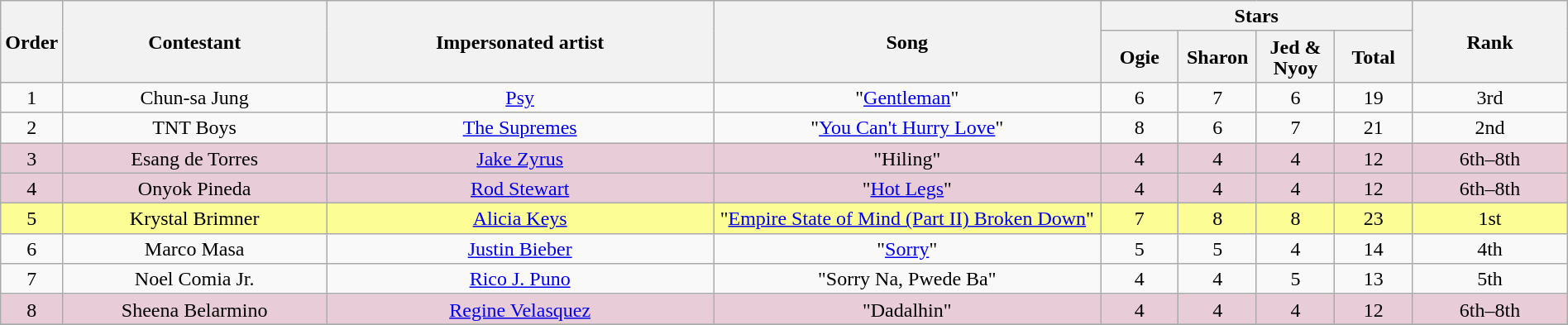<table class="wikitable" style="text-align:center; line-height:17px; width:100%;">
<tr>
<th rowspan="2" style="width:03%;">Order</th>
<th rowspan="2" style="width:17%;">Contestant</th>
<th rowspan="2" style="width:25%;">Impersonated artist</th>
<th rowspan="2" style="width:25%;">Song</th>
<th colspan="4" style="width:20%;">Stars</th>
<th rowspan="2" style="width:10%;">Rank</th>
</tr>
<tr>
<th style="width:05%;">Ogie</th>
<th style="width:05%;">Sharon</th>
<th style="width:05%;">Jed & Nyoy</th>
<th style="width:05%;">Total</th>
</tr>
<tr>
<td>1</td>
<td>Chun-sa Jung</td>
<td><a href='#'>Psy</a></td>
<td>"<a href='#'>Gentleman</a>"</td>
<td>6</td>
<td>7</td>
<td>6</td>
<td>19</td>
<td>3rd</td>
</tr>
<tr>
<td>2</td>
<td>TNT Boys</td>
<td><a href='#'>The Supremes</a></td>
<td>"<a href='#'>You Can't Hurry Love</a>"</td>
<td>8</td>
<td>6</td>
<td>7</td>
<td>21</td>
<td>2nd</td>
</tr>
<tr bgcolor=#E8CCD7>
<td>3</td>
<td>Esang de Torres</td>
<td><a href='#'>Jake Zyrus</a></td>
<td>"Hiling"</td>
<td>4</td>
<td>4</td>
<td>4</td>
<td>12</td>
<td>6th–8th</td>
</tr>
<tr bgcolor=#E8CCD7>
<td>4</td>
<td>Onyok Pineda</td>
<td><a href='#'>Rod Stewart</a></td>
<td>"<a href='#'>Hot Legs</a>"</td>
<td>4</td>
<td>4</td>
<td>4</td>
<td>12</td>
<td>6th–8th</td>
</tr>
<tr bgcolor=#FDFD96>
<td>5</td>
<td>Krystal Brimner</td>
<td><a href='#'>Alicia Keys</a></td>
<td>"<a href='#'>Empire State of Mind (Part II) Broken Down</a>"</td>
<td>7</td>
<td>8</td>
<td>8</td>
<td>23</td>
<td>1st</td>
</tr>
<tr>
<td>6</td>
<td>Marco Masa</td>
<td><a href='#'>Justin Bieber</a></td>
<td>"<a href='#'>Sorry</a>"</td>
<td>5</td>
<td>5</td>
<td>4</td>
<td>14</td>
<td>4th</td>
</tr>
<tr>
<td>7</td>
<td>Noel Comia Jr.</td>
<td><a href='#'>Rico J. Puno</a></td>
<td>"Sorry Na, Pwede Ba"</td>
<td>4</td>
<td>4</td>
<td>5</td>
<td>13</td>
<td>5th</td>
</tr>
<tr bgcolor=#E8CCD7>
<td>8</td>
<td>Sheena Belarmino</td>
<td><a href='#'>Regine Velasquez</a></td>
<td>"Dadalhin"</td>
<td>4</td>
<td>4</td>
<td>4</td>
<td>12</td>
<td>6th–8th</td>
</tr>
<tr>
</tr>
</table>
